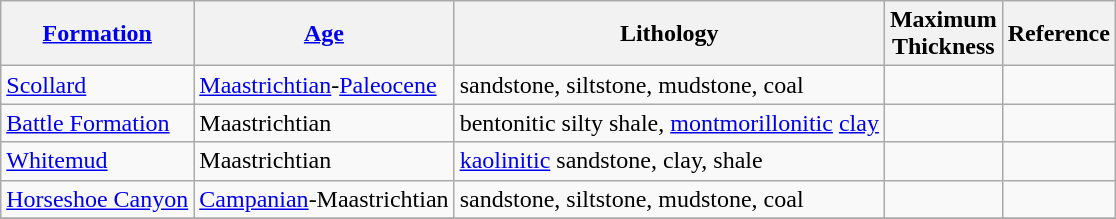<table class="wikitable">
<tr>
<th><a href='#'>Formation</a></th>
<th><a href='#'>Age</a></th>
<th>Lithology</th>
<th>Maximum<br>Thickness</th>
<th>Reference</th>
</tr>
<tr>
<td><a href='#'>Scollard</a></td>
<td><a href='#'>Maastrichtian</a>-<a href='#'>Paleocene</a></td>
<td>sandstone, siltstone, mudstone, coal</td>
<td></td>
<td></td>
</tr>
<tr>
<td><a href='#'>Battle Formation</a></td>
<td>Maastrichtian</td>
<td>bentonitic silty shale, <a href='#'>montmorillonitic</a> <a href='#'>clay</a></td>
<td></td>
<td></td>
</tr>
<tr>
<td><a href='#'>Whitemud</a></td>
<td>Maastrichtian</td>
<td><a href='#'>kaolinitic</a> sandstone, clay, shale</td>
<td></td>
<td></td>
</tr>
<tr>
<td><a href='#'>Horseshoe Canyon</a></td>
<td><a href='#'>Campanian</a>-Maastrichtian</td>
<td>sandstone, siltstone, mudstone, coal</td>
<td></td>
<td></td>
</tr>
<tr>
</tr>
</table>
